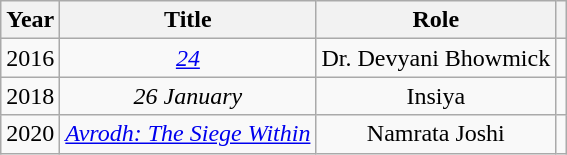<table class="wikitable" style="text-align:center;">
<tr>
<th scope="col">Year</th>
<th scope="col">Title</th>
<th scope="col">Role</th>
<th scope="col" class="unsortable"></th>
</tr>
<tr>
<td>2016</td>
<td><em><a href='#'>24</a></em></td>
<td>Dr. Devyani Bhowmick</td>
<td></td>
</tr>
<tr>
<td>2018</td>
<td><em>26 January</em></td>
<td>Insiya</td>
<td></td>
</tr>
<tr>
<td>2020</td>
<td><em><a href='#'>Avrodh: The Siege Within</a></em></td>
<td>Namrata Joshi</td>
<td></td>
</tr>
</table>
